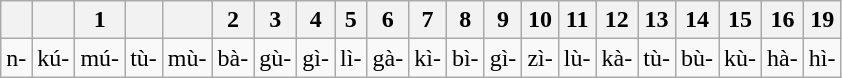<table class="wikitable">
<tr>
<th></th>
<th></th>
<th>1</th>
<th></th>
<th></th>
<th>2</th>
<th>3</th>
<th>4</th>
<th>5</th>
<th>6</th>
<th>7</th>
<th>8</th>
<th>9</th>
<th>10</th>
<th>11</th>
<th>12</th>
<th>13</th>
<th>14</th>
<th>15</th>
<th>16</th>
<th>19</th>
</tr>
<tr>
<td>n-</td>
<td>kú-</td>
<td>mú-</td>
<td>tù-</td>
<td>mù-</td>
<td>bà-</td>
<td>gù-</td>
<td>gì-</td>
<td>lì-</td>
<td>gà-</td>
<td>kì-</td>
<td>bì-</td>
<td>gì-</td>
<td>zì-</td>
<td>lù-</td>
<td>kà-</td>
<td>tù-</td>
<td>bù-</td>
<td>kù-</td>
<td>hà-</td>
<td>hì-</td>
</tr>
</table>
